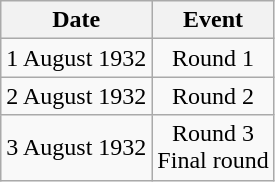<table class = "wikitable" style="text-align:center;">
<tr>
<th>Date</th>
<th>Event</th>
</tr>
<tr>
<td>1 August 1932</td>
<td>Round 1</td>
</tr>
<tr>
<td>2 August 1932</td>
<td>Round 2</td>
</tr>
<tr>
<td>3 August 1932</td>
<td>Round 3<br>Final round</td>
</tr>
</table>
